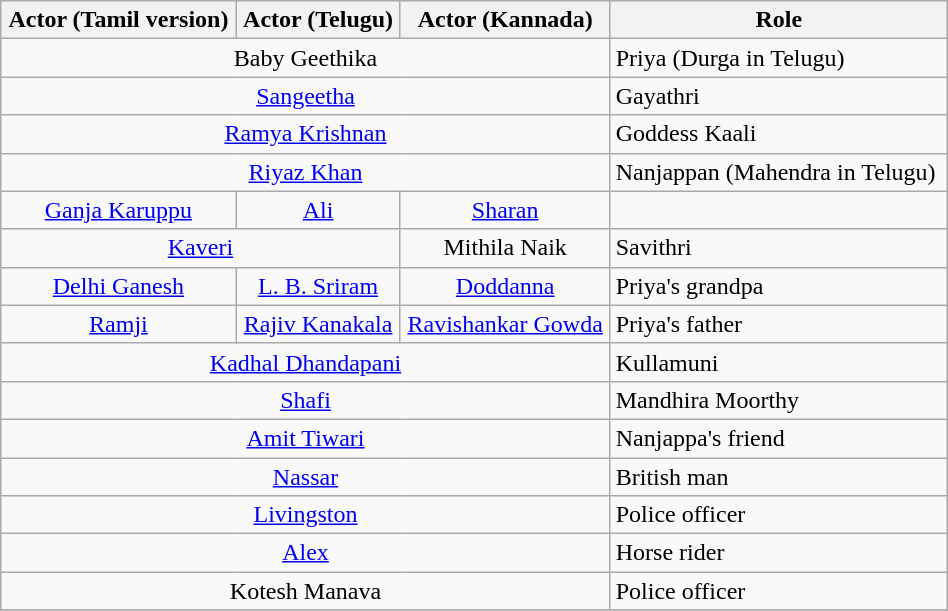<table class="wikitable" style="width:50%;">
<tr>
<th>Actor (Tamil version)</th>
<th>Actor (Telugu)</th>
<th>Actor (Kannada)</th>
<th>Role</th>
</tr>
<tr>
<td colspan="3" style="text-align:center;">Baby Geethika</td>
<td>Priya (Durga in Telugu)</td>
</tr>
<tr>
<td colspan="3" style="text-align:center;"><a href='#'>Sangeetha</a></td>
<td>Gayathri</td>
</tr>
<tr>
<td colspan="3" style="text-align:center;"><a href='#'>Ramya Krishnan</a></td>
<td>Goddess Kaali</td>
</tr>
<tr>
<td colspan="3" style="text-align:center;"><a href='#'>Riyaz Khan</a></td>
<td>Nanjappan (Mahendra in Telugu)</td>
</tr>
<tr>
<td style="text-align:center;"><a href='#'>Ganja Karuppu</a></td>
<td style="text-align:center;"><a href='#'>Ali</a></td>
<td style="text-align:center;"><a href='#'>Sharan</a></td>
<td></td>
</tr>
<tr>
<td colspan="2" style="text-align:center;"><a href='#'>Kaveri</a></td>
<td style="text-align:center;">Mithila Naik</td>
<td>Savithri</td>
</tr>
<tr>
<td style="text-align:center;"><a href='#'>Delhi Ganesh</a></td>
<td style="text-align:center;"><a href='#'>L. B. Sriram</a></td>
<td style="text-align:center;"><a href='#'>Doddanna</a></td>
<td>Priya's grandpa</td>
</tr>
<tr>
<td style="text-align:center;"><a href='#'>Ramji</a></td>
<td style="text-align:center;"><a href='#'>Rajiv Kanakala</a></td>
<td style="text-align:center;"><a href='#'>Ravishankar Gowda</a></td>
<td>Priya's father</td>
</tr>
<tr>
<td colspan="3" style="text-align:center;"><a href='#'>Kadhal Dhandapani</a></td>
<td>Kullamuni</td>
</tr>
<tr>
<td colspan="3" style="text-align:center;"><a href='#'>Shafi</a></td>
<td>Mandhira Moorthy</td>
</tr>
<tr>
<td colspan="3" style="text-align:center;"><a href='#'>Amit Tiwari</a></td>
<td>Nanjappa's friend</td>
</tr>
<tr>
<td colspan="3" style="text-align:center;"><a href='#'>Nassar</a></td>
<td>British man</td>
</tr>
<tr>
<td colspan="3" style="text-align:center;"><a href='#'>Livingston</a></td>
<td>Police officer</td>
</tr>
<tr>
<td colspan="3" style="text-align:center;"><a href='#'>Alex</a></td>
<td>Horse rider</td>
</tr>
<tr>
<td colspan="3" style="text-align:center;">Kotesh Manava</td>
<td>Police officer</td>
</tr>
<tr>
</tr>
</table>
